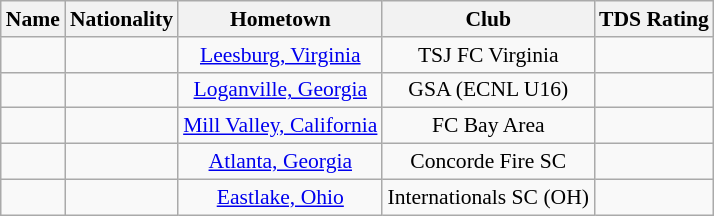<table class="wikitable" style="font-size:90%; text-align: center;" border="1">
<tr>
<th>Name</th>
<th>Nationality</th>
<th>Hometown</th>
<th>Club</th>
<th>TDS Rating</th>
</tr>
<tr>
<td></td>
<td></td>
<td><a href='#'>Leesburg, Virginia</a></td>
<td>TSJ FC Virginia</td>
<td></td>
</tr>
<tr>
<td></td>
<td></td>
<td><a href='#'>Loganville, Georgia</a></td>
<td>GSA (ECNL U16)</td>
<td></td>
</tr>
<tr>
<td></td>
<td></td>
<td><a href='#'>Mill Valley, California</a></td>
<td>FC Bay Area</td>
<td></td>
</tr>
<tr>
<td></td>
<td></td>
<td><a href='#'>Atlanta, Georgia</a></td>
<td>Concorde Fire SC</td>
<td></td>
</tr>
<tr>
<td></td>
<td></td>
<td><a href='#'>Eastlake, Ohio</a></td>
<td>Internationals SC (OH)</td>
<td></td>
</tr>
</table>
